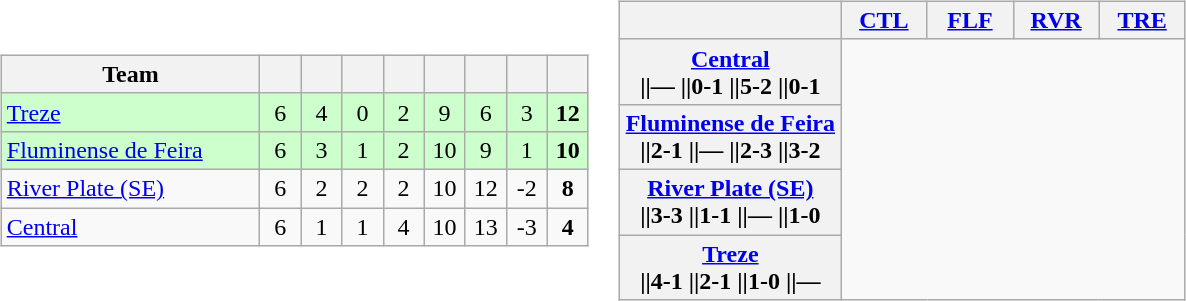<table>
<tr>
<td><br><table class="wikitable" style="text-align: center;">
<tr>
<th width=165>Team</th>
<th width=20></th>
<th width=20></th>
<th width=20></th>
<th width=20></th>
<th width=20></th>
<th width=20></th>
<th width=20></th>
<th width=20></th>
</tr>
<tr bgcolor=#CCFFCC>
<td align=left> <a href='#'>Treze</a></td>
<td>6</td>
<td>4</td>
<td>0</td>
<td>2</td>
<td>9</td>
<td>6</td>
<td>3</td>
<td><strong>12</strong></td>
</tr>
<tr bgcolor=#CCFFCC>
<td align=left> <a href='#'>Fluminense de Feira</a></td>
<td>6</td>
<td>3</td>
<td>1</td>
<td>2</td>
<td>10</td>
<td>9</td>
<td>1</td>
<td><strong>10</strong></td>
</tr>
<tr>
<td align=left> <a href='#'>River Plate (SE)</a></td>
<td>6</td>
<td>2</td>
<td>2</td>
<td>2</td>
<td>10</td>
<td>12</td>
<td>-2</td>
<td><strong>8</strong></td>
</tr>
<tr>
<td align=left> <a href='#'>Central</a></td>
<td>6</td>
<td>1</td>
<td>1</td>
<td>4</td>
<td>10</td>
<td>13</td>
<td>-3</td>
<td><strong>4</strong></td>
</tr>
</table>
</td>
<td><br><table class="wikitable" style="text-align:center">
<tr>
<th width="140"> </th>
<th width="50"><a href='#'>CTL</a></th>
<th width="50"><a href='#'>FLF</a></th>
<th width="50"><a href='#'>RVR</a></th>
<th width="50"><a href='#'>TRE</a></th>
</tr>
<tr>
<th><a href='#'>Central</a><br> ||—
 ||0-1
 ||5-2
 ||0-1</th>
</tr>
<tr>
<th><a href='#'>Fluminense de Feira</a><br> ||2-1
 ||—
 ||2-3
 ||3-2</th>
</tr>
<tr>
<th><a href='#'>River Plate (SE)</a><br> ||3-3
 ||1-1
 ||—
 ||1-0</th>
</tr>
<tr>
<th><a href='#'>Treze</a><br> ||4-1
 ||2-1
 ||1-0
 ||—</th>
</tr>
</table>
</td>
</tr>
</table>
